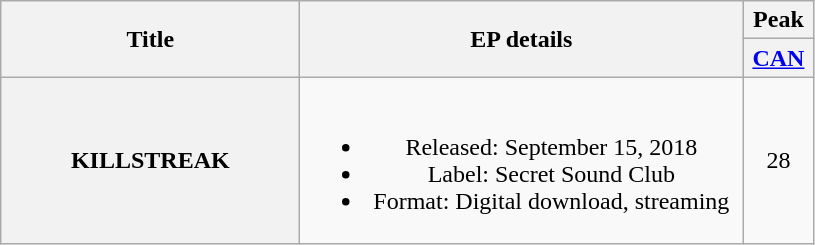<table class="wikitable plainrowheaders" style="text-align:center;">
<tr>
<th scope="col" rowspan="2" style="width:12em;">Title</th>
<th scope="col" rowspan="2" style="width:18em;">EP details</th>
<th scope="col">Peak</th>
</tr>
<tr>
<th style="width:2.5em; font-size:100%"><a href='#'>CAN</a><br></th>
</tr>
<tr>
<th scope="row">KILLSTREAK</th>
<td><br><ul><li>Released: September 15, 2018</li><li>Label: Secret Sound Club</li><li>Format: Digital download, streaming</li></ul></td>
<td>28</td>
</tr>
</table>
